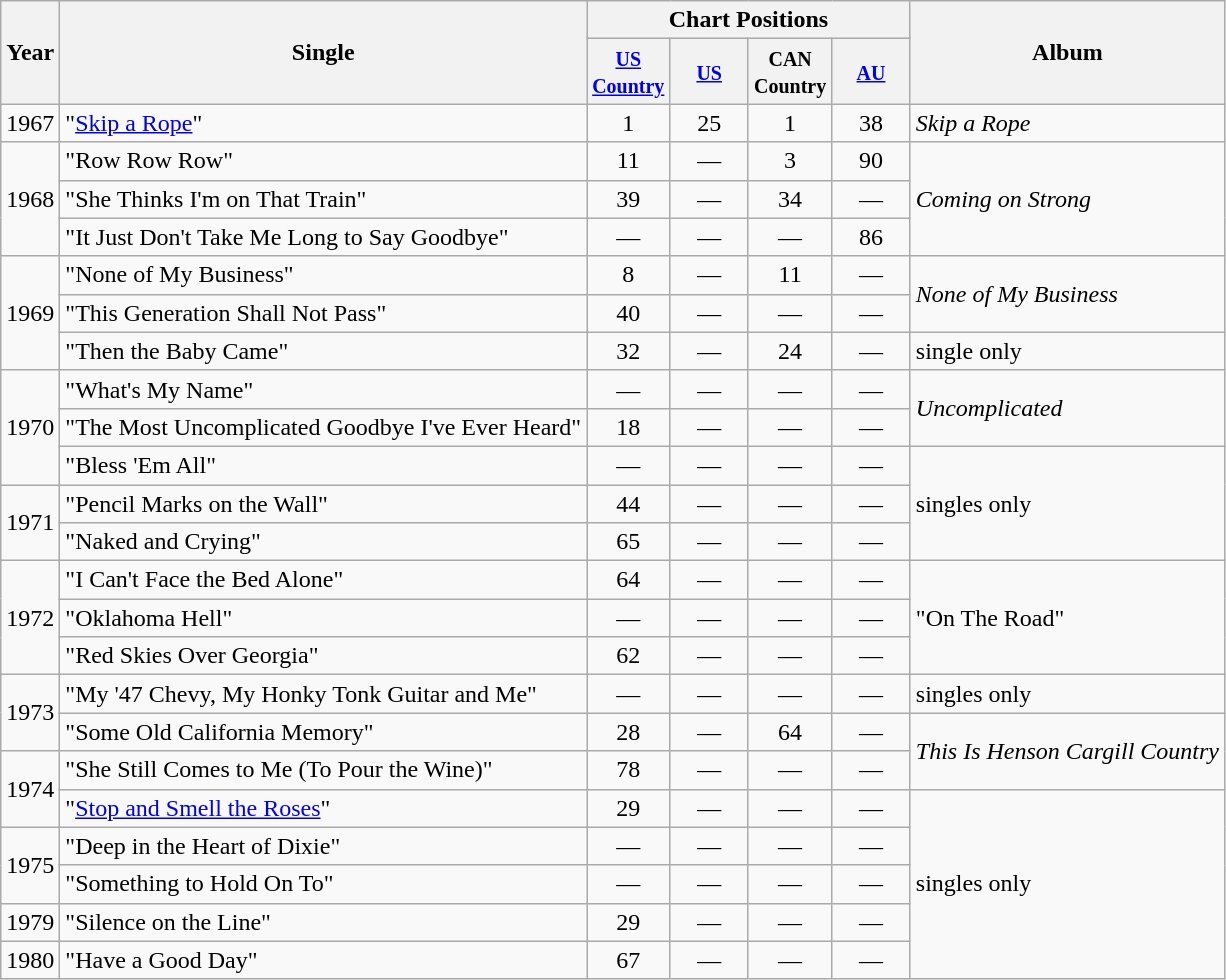<table class="wikitable">
<tr>
<th rowspan="2">Year</th>
<th rowspan="2">Single</th>
<th colspan="4">Chart Positions</th>
<th rowspan="2">Album</th>
</tr>
<tr>
<th width="45"><small><a href='#'>US Country</a></small></th>
<th width="45"><small><a href='#'>US</a></small></th>
<th width="45"><small>CAN Country</small></th>
<th width="45"><small><a href='#'>AU</a></small></th>
</tr>
<tr>
<td>1967</td>
<td>"<a href='#'>Skip a Rope</a>"</td>
<td align="center">1</td>
<td align="center">25</td>
<td align="center">1</td>
<td align="center">38</td>
<td><em>Skip a Rope</em></td>
</tr>
<tr>
<td rowspan="3">1968</td>
<td>"Row Row Row"</td>
<td align="center">11</td>
<td align="center">—</td>
<td align="center">3</td>
<td align="center">90</td>
<td rowspan="3"><em>Coming on Strong</em></td>
</tr>
<tr>
<td>"She Thinks I'm on That Train"</td>
<td align="center">39</td>
<td align="center">—</td>
<td align="center">34</td>
<td align="center">—</td>
</tr>
<tr>
<td>"It Just Don't Take Me Long to Say Goodbye"</td>
<td align="center">—</td>
<td align="center">—</td>
<td align="center">—</td>
<td align="center">86</td>
</tr>
<tr>
<td rowspan="3">1969</td>
<td>"None of My Business"</td>
<td align="center">8</td>
<td align="center">—</td>
<td align="center">11</td>
<td align="center">—</td>
<td rowspan="2"><em>None of My Business</em></td>
</tr>
<tr>
<td>"This Generation Shall Not Pass"</td>
<td align="center">40</td>
<td align="center">—</td>
<td align="center">—</td>
<td align="center">—</td>
</tr>
<tr>
<td>"Then the Baby Came"</td>
<td align="center">32</td>
<td align="center">—</td>
<td align="center">24</td>
<td align="center">—</td>
<td>single only</td>
</tr>
<tr>
<td rowspan="3">1970</td>
<td>"What's My Name"</td>
<td align="center">—</td>
<td align="center">—</td>
<td align="center">—</td>
<td align="center">—</td>
<td rowspan="2"><em>Uncomplicated</em></td>
</tr>
<tr>
<td>"The Most Uncomplicated Goodbye I've Ever Heard"</td>
<td align="center">18</td>
<td align="center">—</td>
<td align="center">—</td>
<td align="center">—</td>
</tr>
<tr>
<td>"Bless 'Em All"</td>
<td align="center">—</td>
<td align="center">—</td>
<td align="center">—</td>
<td align="center">—</td>
<td rowspan="3">singles only</td>
</tr>
<tr>
<td rowspan="2">1971</td>
<td>"Pencil Marks on the Wall"</td>
<td align="center">44</td>
<td align="center">—</td>
<td align="center">—</td>
<td align="center">—</td>
</tr>
<tr>
<td>"Naked and Crying"</td>
<td align="center">65</td>
<td align="center">—</td>
<td align="center">—</td>
<td align="center">—</td>
</tr>
<tr>
<td rowspan="3">1972</td>
<td>"I Can't Face the Bed Alone"</td>
<td align="center">64</td>
<td align="center">—</td>
<td align="center">—</td>
<td align="center">—</td>
<td rowspan="3">"On The Road"</td>
</tr>
<tr>
<td>"Oklahoma Hell"</td>
<td align="center">—</td>
<td align="center">—</td>
<td align="center">—</td>
<td align="center">—</td>
</tr>
<tr>
<td>"Red Skies Over Georgia"</td>
<td align="center">62</td>
<td align="center">—</td>
<td align="center">—</td>
<td align="center">—</td>
</tr>
<tr>
<td rowspan="2">1973</td>
<td>"My '47 Chevy, My Honky Tonk Guitar and Me"</td>
<td align="center">—</td>
<td align="center">—</td>
<td align="center">—</td>
<td align="center">—</td>
<td>singles only</td>
</tr>
<tr>
<td>"Some Old California Memory"</td>
<td align="center">28</td>
<td align="center">—</td>
<td align="center">64</td>
<td align="center">—</td>
<td rowspan="2"><em>This Is Henson Cargill Country</em></td>
</tr>
<tr>
<td rowspan="2">1974</td>
<td>"She Still Comes to Me (To Pour the Wine)"</td>
<td align="center">78</td>
<td align="center">—</td>
<td align="center">—</td>
<td align="center">—</td>
</tr>
<tr>
<td>"<a href='#'>Stop and Smell the Roses</a>"</td>
<td align="center">29</td>
<td align="center">—</td>
<td align="center">—</td>
<td align="center">—</td>
<td rowspan="5">singles only</td>
</tr>
<tr>
<td rowspan="2">1975</td>
<td>"Deep in the Heart of Dixie"</td>
<td align="center">—</td>
<td align="center">—</td>
<td align="center">—</td>
<td align="center">—</td>
</tr>
<tr>
<td>"Something to Hold On To"</td>
<td align="center">—</td>
<td align="center">—</td>
<td align="center">—</td>
<td align="center">—</td>
</tr>
<tr>
<td>1979</td>
<td>"Silence on the Line"</td>
<td align="center">29</td>
<td align="center">—</td>
<td align="center">—</td>
<td align="center">—</td>
</tr>
<tr>
<td>1980</td>
<td>"Have a Good Day"</td>
<td align="center">67</td>
<td align="center">—</td>
<td align="center">—</td>
<td align="center">—</td>
</tr>
</table>
